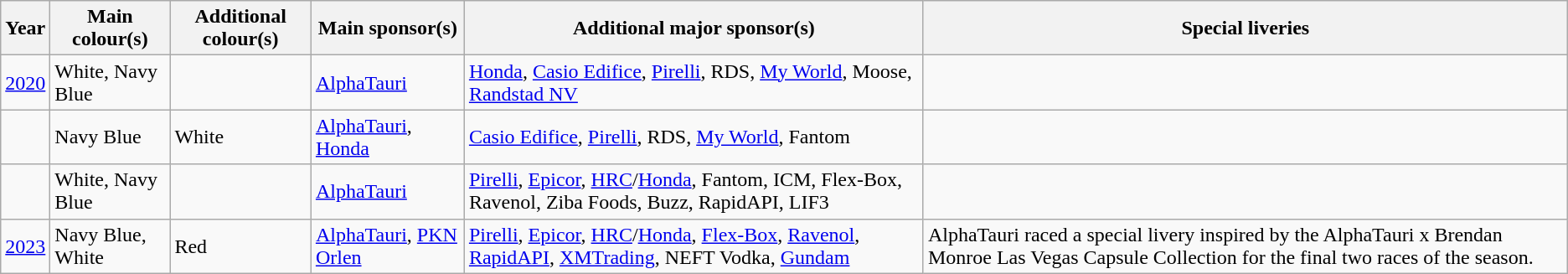<table class="wikitable">
<tr>
<th>Year</th>
<th>Main colour(s)</th>
<th>Additional colour(s)</th>
<th>Main sponsor(s)</th>
<th>Additional major sponsor(s)</th>
<th>Special liveries</th>
</tr>
<tr>
<td><a href='#'>2020</a></td>
<td>White, Navy Blue</td>
<td></td>
<td><a href='#'>AlphaTauri</a></td>
<td><a href='#'>Honda</a>, <a href='#'>Casio Edifice</a>, <a href='#'>Pirelli</a>, RDS, <a href='#'>My World</a>, Moose, <a href='#'>Randstad NV</a></td>
<td></td>
</tr>
<tr>
<td></td>
<td>Navy Blue</td>
<td>White</td>
<td><a href='#'>AlphaTauri</a>, <a href='#'>Honda</a></td>
<td><a href='#'>Casio Edifice</a>, <a href='#'>Pirelli</a>, RDS, <a href='#'>My World</a>, Fantom</td>
<td></td>
</tr>
<tr>
<td></td>
<td>White, Navy Blue</td>
<td></td>
<td><a href='#'>AlphaTauri</a></td>
<td><a href='#'>Pirelli</a>, <a href='#'>Epicor</a>, <a href='#'>HRC</a>/<a href='#'>Honda</a>, Fantom, ICM, Flex-Box, Ravenol, Ziba Foods, Buzz, RapidAPI, LIF3</td>
<td></td>
</tr>
<tr>
<td><a href='#'>2023</a></td>
<td>Navy Blue, White</td>
<td>Red</td>
<td><a href='#'>AlphaTauri</a>, <a href='#'>PKN Orlen</a></td>
<td><a href='#'>Pirelli</a>, <a href='#'>Epicor</a>, <a href='#'>HRC</a>/<a href='#'>Honda</a>, <a href='#'>Flex-Box</a>, <a href='#'>Ravenol</a>, <a href='#'>RapidAPI</a>, <a href='#'>XMTrading</a>, NEFT Vodka, <a href='#'>Gundam</a></td>
<td>AlphaTauri raced a special livery inspired by the AlphaTauri x Brendan Monroe Las Vegas Capsule Collection for the final two races of the season.</td>
</tr>
</table>
